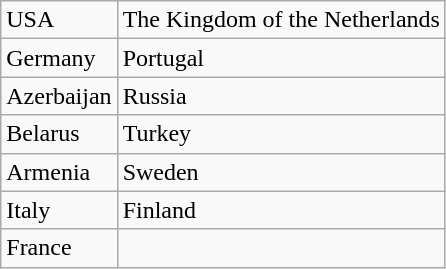<table class="wikitable">
<tr>
<td>USA</td>
<td>The Kingdom of the Netherlands</td>
</tr>
<tr>
<td>Germany</td>
<td>Portugal</td>
</tr>
<tr>
<td>Azerbaijan</td>
<td>Russia</td>
</tr>
<tr>
<td>Belarus</td>
<td>Turkey</td>
</tr>
<tr>
<td>Armenia</td>
<td>Sweden</td>
</tr>
<tr>
<td>Italy</td>
<td>Finland</td>
</tr>
<tr>
<td>France</td>
<td></td>
</tr>
</table>
